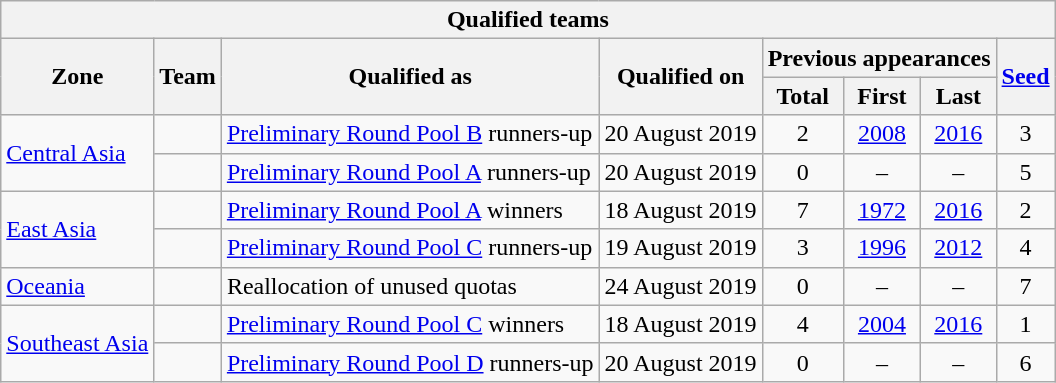<table class="wikitable sortable">
<tr>
<th colspan=8>Qualified teams</th>
</tr>
<tr>
<th rowspan=2>Zone</th>
<th rowspan=2>Team</th>
<th rowspan=2>Qualified as</th>
<th rowspan=2>Qualified on</th>
<th colspan=3>Previous appearances</th>
<th rowspan=2><a href='#'>Seed</a></th>
</tr>
<tr>
<th>Total</th>
<th>First</th>
<th>Last</th>
</tr>
<tr>
<td rowspan=2><a href='#'>Central Asia</a></td>
<td></td>
<td><a href='#'>Preliminary Round Pool B</a> runners-up</td>
<td> 20 August 2019</td>
<td align=center>2</td>
<td align=center><a href='#'>2008</a></td>
<td align=center><a href='#'>2016</a></td>
<td align=center> 3</td>
</tr>
<tr>
<td></td>
<td><a href='#'>Preliminary Round Pool A</a> runners-up</td>
<td> 20 August 2019</td>
<td align=center>0</td>
<td align=center>–</td>
<td align=center>–</td>
<td align=center> 5</td>
</tr>
<tr>
<td rowspan=2><a href='#'>East Asia</a></td>
<td></td>
<td><a href='#'>Preliminary Round Pool A</a> winners</td>
<td> 18 August 2019</td>
<td align=center>7</td>
<td align=center><a href='#'>1972</a></td>
<td align=center><a href='#'>2016</a></td>
<td align=center> 2</td>
</tr>
<tr>
<td></td>
<td><a href='#'>Preliminary Round Pool C</a> runners-up</td>
<td> 19 August 2019</td>
<td align=center>3</td>
<td align=center><a href='#'>1996</a></td>
<td align=center><a href='#'>2012</a></td>
<td align=center> 4</td>
</tr>
<tr>
<td rowspan=1><a href='#'>Oceania</a></td>
<td></td>
<td>Reallocation of unused quotas</td>
<td> 24 August 2019</td>
<td align=center>0</td>
<td align=center>–</td>
<td align=center>–</td>
<td align=center> 7</td>
</tr>
<tr>
<td rowspan=2><a href='#'>Southeast Asia</a></td>
<td></td>
<td><a href='#'>Preliminary Round Pool C</a> winners</td>
<td> 18 August 2019</td>
<td align=center>4</td>
<td align=center><a href='#'>2004</a></td>
<td align=center><a href='#'>2016</a></td>
<td align=center> 1</td>
</tr>
<tr>
<td></td>
<td><a href='#'>Preliminary Round Pool D</a> runners-up</td>
<td> 20 August 2019</td>
<td align=center>0</td>
<td align=center>–</td>
<td align=center>–</td>
<td align=center> 6</td>
</tr>
</table>
